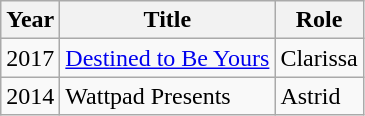<table class="wikitable">
<tr>
<th>Year</th>
<th>Title</th>
<th>Role</th>
</tr>
<tr>
<td>2017</td>
<td><a href='#'>Destined to Be Yours</a></td>
<td>Clarissa</td>
</tr>
<tr>
<td>2014</td>
<td>Wattpad Presents</td>
<td>Astrid</td>
</tr>
</table>
